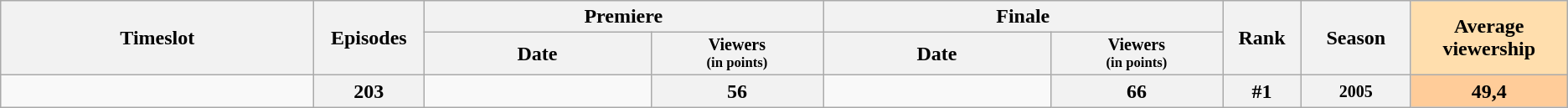<table class="wikitable">
<tr>
<th style="width:20%;" rowspan=2>Timeslot</th>
<th style="width:07%;" rowspan=2>Episodes</th>
<th colspan=2>Premiere</th>
<th colspan=2>Finale</th>
<th style="width:05%;" rowspan=2>Rank</th>
<th style="width:07%;" rowspan=2>Season</th>
<th style="width:10%; background:#ffdead;" rowspan="2">Average viewership</th>
</tr>
<tr>
<th>Date</th>
<th span style="width:11%; font-size:smaller; line-height:100%;">Viewers<br><small>(in points)</small></th>
<th>Date</th>
<th span style="width:11%; font-size:smaller; line-height:100%;">Viewers<br><small>(in points)</small></th>
</tr>
<tr>
<td></td>
<th>203</th>
<td style="font-size:11px;line-height:110%"></td>
<th>56</th>
<td style="font-size:11px;line-height:110%"></td>
<th>66</th>
<th>#1</th>
<th style="font-size:smaller">2005</th>
<th style="background:#fc9;">49,4</th>
</tr>
</table>
